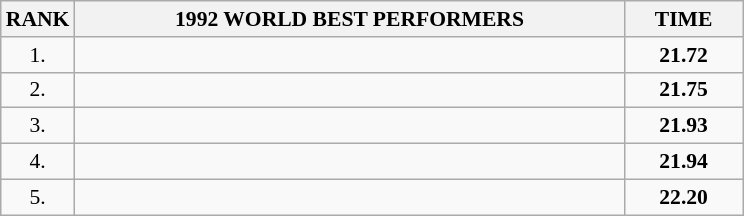<table class="wikitable" style="border-collapse: collapse; font-size: 90%;">
<tr>
<th>RANK</th>
<th align="center" style="width: 25em">1992 WORLD BEST PERFORMERS</th>
<th align="center" style="width: 5em">TIME</th>
</tr>
<tr>
<td align="center">1.</td>
<td></td>
<td align="center"><strong>21.72</strong></td>
</tr>
<tr>
<td align="center">2.</td>
<td></td>
<td align="center"><strong>21.75</strong></td>
</tr>
<tr>
<td align="center">3.</td>
<td></td>
<td align="center"><strong>21.93</strong></td>
</tr>
<tr>
<td align="center">4.</td>
<td></td>
<td align="center"><strong>21.94</strong></td>
</tr>
<tr>
<td align="center">5.</td>
<td></td>
<td align="center"><strong>22.20</strong></td>
</tr>
</table>
